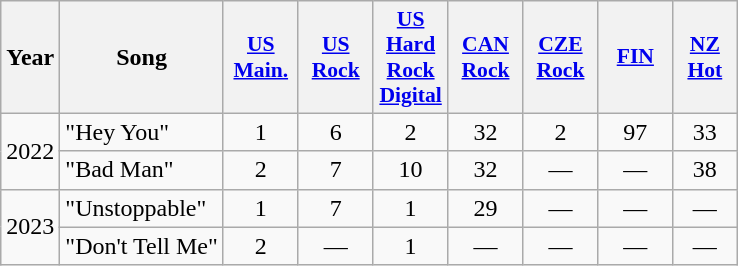<table class="wikitable">
<tr>
<th>Year</th>
<th>Song</th>
<th scope="col" style="width:3em;font-size:90%;"><a href='#'>US<br>Main.</a><br></th>
<th scope="col" style="width:3em;font-size:90%;"><a href='#'>US<br>Rock</a><br></th>
<th scope="col" style="width:3em;font-size:90%;"><a href='#'>US<br> Hard<br>Rock<br>Digital</a><br></th>
<th scope="col" style="width:3em;font-size:90%;"><a href='#'>CAN<br>Rock</a><br></th>
<th style="width:3em;font-size:90%"><a href='#'>CZE<br>Rock</a><br></th>
<th style="width:3em;font-size:90%"><a href='#'>FIN</a><br></th>
<th scope="col" style="width:2.5em;font-size:90%;"><a href='#'>NZ<br>Hot</a><br></th>
</tr>
<tr>
<td rowspan="2">2022</td>
<td>"Hey You"</td>
<td style="text-align:center;">1</td>
<td style="text-align:center;">6</td>
<td style="text-align:center;">2</td>
<td style="text-align:center;">32</td>
<td style="text-align:center;">2</td>
<td style="text-align:center;">97</td>
<td style="text-align:center;">33</td>
</tr>
<tr>
<td>"Bad Man"</td>
<td style="text-align:center;">2</td>
<td style="text-align:center;">7</td>
<td style="text-align:center;">10</td>
<td style="text-align:center;">32</td>
<td style="text-align:center;">—</td>
<td style="text-align:center;">—</td>
<td style="text-align:center;">38</td>
</tr>
<tr>
<td rowspan="2">2023</td>
<td>"Unstoppable"</td>
<td style="text-align:center;">1</td>
<td style="text-align:center;">7</td>
<td style="text-align:center;">1</td>
<td style="text-align:center;">29</td>
<td style="text-align:center;">—</td>
<td style="text-align:center;">—</td>
<td style="text-align:center;">—</td>
</tr>
<tr>
<td>"Don't Tell Me"</td>
<td style="text-align:center;">2</td>
<td style="text-align:center;">—</td>
<td style="text-align:center;">1</td>
<td style="text-align:center;">—</td>
<td style="text-align:center;">—</td>
<td style="text-align:center;">—</td>
<td style="text-align:center;">—</td>
</tr>
</table>
